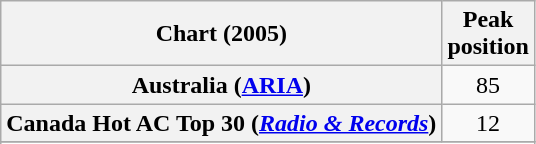<table class="wikitable sortable plainrowheaders">
<tr>
<th>Chart (2005)</th>
<th>Peak<br>position</th>
</tr>
<tr>
<th scope="row">Australia (<a href='#'>ARIA</a>)</th>
<td align="center">85</td>
</tr>
<tr>
<th scope="row">Canada Hot AC Top 30 (<em><a href='#'>Radio & Records</a></em>)</th>
<td align="center">12</td>
</tr>
<tr>
</tr>
<tr>
</tr>
</table>
